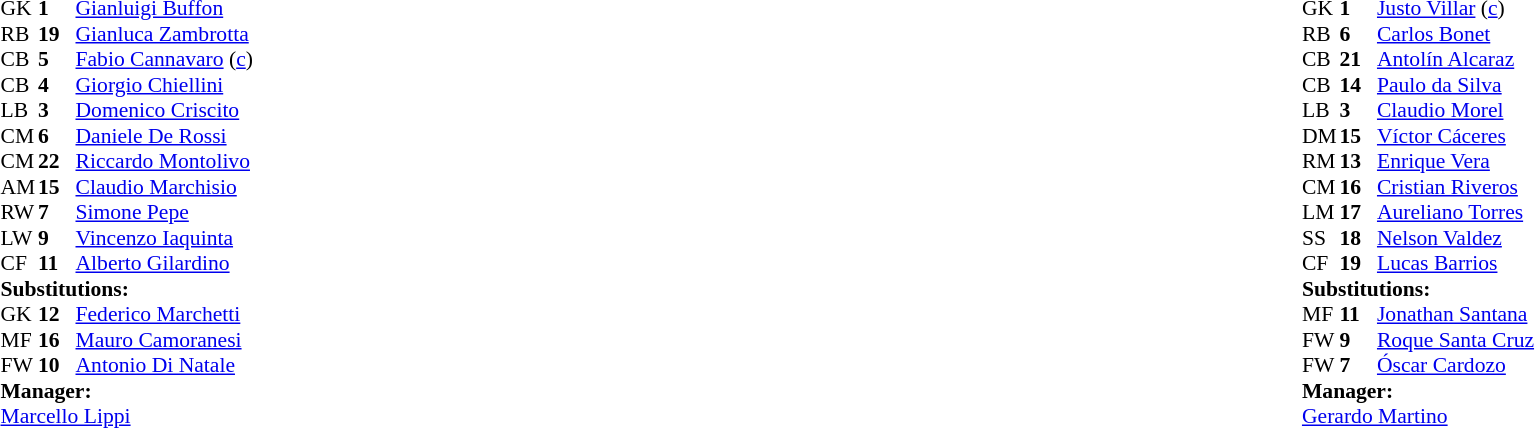<table width="100%">
<tr>
<td valign="top" width="40%"><br><table style="font-size: 90%" cellspacing="0" cellpadding="0">
<tr>
<th width="25"></th>
<th width="25"></th>
</tr>
<tr>
<td>GK</td>
<td><strong>1</strong></td>
<td><a href='#'>Gianluigi Buffon</a></td>
<td></td>
<td></td>
</tr>
<tr>
<td>RB</td>
<td><strong>19</strong></td>
<td><a href='#'>Gianluca Zambrotta</a></td>
</tr>
<tr>
<td>CB</td>
<td><strong>5</strong></td>
<td><a href='#'>Fabio Cannavaro</a> (<a href='#'>c</a>)</td>
</tr>
<tr>
<td>CB</td>
<td><strong>4</strong></td>
<td><a href='#'>Giorgio Chiellini</a></td>
</tr>
<tr>
<td>LB</td>
<td><strong>3</strong></td>
<td><a href='#'>Domenico Criscito</a></td>
</tr>
<tr>
<td>CM</td>
<td><strong>6</strong></td>
<td><a href='#'>Daniele De Rossi</a></td>
</tr>
<tr>
<td>CM</td>
<td><strong>22</strong></td>
<td><a href='#'>Riccardo Montolivo</a></td>
</tr>
<tr>
<td>AM</td>
<td><strong>15</strong></td>
<td><a href='#'>Claudio Marchisio</a></td>
<td></td>
<td></td>
</tr>
<tr>
<td>RW</td>
<td><strong>7</strong></td>
<td><a href='#'>Simone Pepe</a></td>
</tr>
<tr>
<td>LW</td>
<td><strong>9</strong></td>
<td><a href='#'>Vincenzo Iaquinta</a></td>
</tr>
<tr>
<td>CF</td>
<td><strong>11</strong></td>
<td><a href='#'>Alberto Gilardino</a></td>
<td></td>
<td></td>
</tr>
<tr>
<td colspan=3><strong>Substitutions:</strong></td>
</tr>
<tr>
<td>GK</td>
<td><strong>12</strong></td>
<td><a href='#'>Federico Marchetti</a></td>
<td></td>
<td></td>
</tr>
<tr>
<td>MF</td>
<td><strong>16</strong></td>
<td><a href='#'>Mauro Camoranesi</a></td>
<td></td>
<td></td>
</tr>
<tr>
<td>FW</td>
<td><strong>10</strong></td>
<td><a href='#'>Antonio Di Natale</a></td>
<td></td>
<td></td>
</tr>
<tr>
<td colspan=3><strong>Manager:</strong></td>
</tr>
<tr>
<td colspan=3><a href='#'>Marcello Lippi</a></td>
</tr>
</table>
</td>
<td valign="top"></td>
<td valign="top" width="50%"><br><table style="font-size: 90%" cellspacing="0" cellpadding="0" align="center">
<tr>
<th width=25></th>
<th width=25></th>
</tr>
<tr>
<td>GK</td>
<td><strong>1</strong></td>
<td><a href='#'>Justo Villar</a> (<a href='#'>c</a>)</td>
</tr>
<tr>
<td>RB</td>
<td><strong>6</strong></td>
<td><a href='#'>Carlos Bonet</a></td>
</tr>
<tr>
<td>CB</td>
<td><strong>21</strong></td>
<td><a href='#'>Antolín Alcaraz</a></td>
</tr>
<tr>
<td>CB</td>
<td><strong>14</strong></td>
<td><a href='#'>Paulo da Silva</a></td>
</tr>
<tr>
<td>LB</td>
<td><strong>3</strong></td>
<td><a href='#'>Claudio Morel</a></td>
</tr>
<tr>
<td>DM</td>
<td><strong>15</strong></td>
<td><a href='#'>Víctor Cáceres</a></td>
<td></td>
</tr>
<tr>
<td>RM</td>
<td><strong>13</strong></td>
<td><a href='#'>Enrique Vera</a></td>
</tr>
<tr>
<td>CM</td>
<td><strong>16</strong></td>
<td><a href='#'>Cristian Riveros</a></td>
</tr>
<tr>
<td>LM</td>
<td><strong>17</strong></td>
<td><a href='#'>Aureliano Torres</a></td>
<td></td>
<td></td>
</tr>
<tr>
<td>SS</td>
<td><strong>18</strong></td>
<td><a href='#'>Nelson Valdez</a></td>
<td></td>
<td></td>
</tr>
<tr>
<td>CF</td>
<td><strong>19</strong></td>
<td><a href='#'>Lucas Barrios</a></td>
<td></td>
<td></td>
</tr>
<tr>
<td colspan=3><strong>Substitutions:</strong></td>
</tr>
<tr>
<td>MF</td>
<td><strong>11</strong></td>
<td><a href='#'>Jonathan Santana</a></td>
<td></td>
<td></td>
</tr>
<tr>
<td>FW</td>
<td><strong>9</strong></td>
<td><a href='#'>Roque Santa Cruz</a></td>
<td></td>
<td></td>
</tr>
<tr>
<td>FW</td>
<td><strong>7</strong></td>
<td><a href='#'>Óscar Cardozo</a></td>
<td></td>
<td></td>
</tr>
<tr>
<td colspan=3><strong>Manager:</strong></td>
</tr>
<tr>
<td colspan=4> <a href='#'>Gerardo Martino</a></td>
</tr>
</table>
</td>
</tr>
</table>
